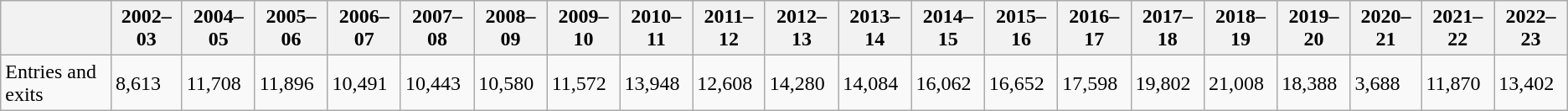<table class="wikitable">
<tr>
<th></th>
<th>2002–03</th>
<th>2004–05</th>
<th>2005–06</th>
<th>2006–07</th>
<th>2007–08</th>
<th>2008–09</th>
<th>2009–10</th>
<th>2010–11</th>
<th>2011–12</th>
<th>2012–13</th>
<th>2013–14</th>
<th>2014–15</th>
<th>2015–16</th>
<th>2016–17</th>
<th>2017–18</th>
<th>2018–19</th>
<th>2019–20</th>
<th>2020–21</th>
<th>2021–22</th>
<th>2022–23</th>
</tr>
<tr>
<td>Entries and exits</td>
<td>8,613</td>
<td>11,708</td>
<td>11,896</td>
<td>10,491</td>
<td>10,443</td>
<td>10,580</td>
<td>11,572</td>
<td>13,948</td>
<td>12,608</td>
<td>14,280</td>
<td>14,084</td>
<td>16,062</td>
<td>16,652</td>
<td>17,598</td>
<td>19,802</td>
<td>21,008</td>
<td>18,388</td>
<td>3,688</td>
<td>11,870</td>
<td>13,402</td>
</tr>
</table>
